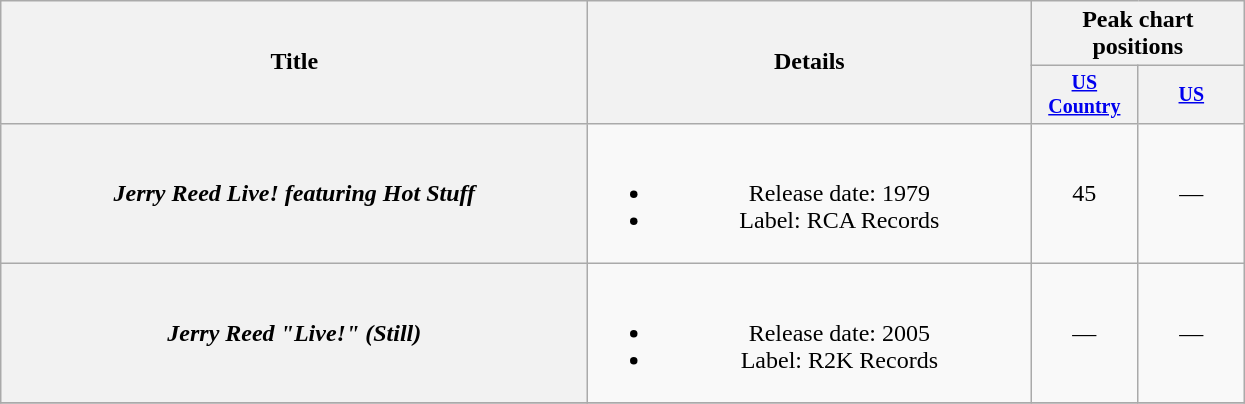<table class="wikitable plainrowheaders" style="text-align:center;">
<tr>
<th rowspan="2" style="width:24em;">Title</th>
<th rowspan="2" style="width:18em;">Details</th>
<th colspan="2">Peak chart<br>positions</th>
</tr>
<tr style="font-size:smaller;">
<th width="65"><a href='#'>US Country</a><br></th>
<th width="65"><a href='#'>US</a><br></th>
</tr>
<tr>
<th scope="row"><em>Jerry Reed Live! featuring Hot Stuff</em></th>
<td><br><ul><li>Release date: 1979</li><li>Label: RCA Records</li></ul></td>
<td>45</td>
<td>—</td>
</tr>
<tr>
<th scope="row"><em>Jerry Reed "Live!" (Still)</em></th>
<td><br><ul><li>Release date: 2005</li><li>Label: R2K Records</li></ul></td>
<td>—</td>
<td>—</td>
</tr>
<tr>
</tr>
</table>
